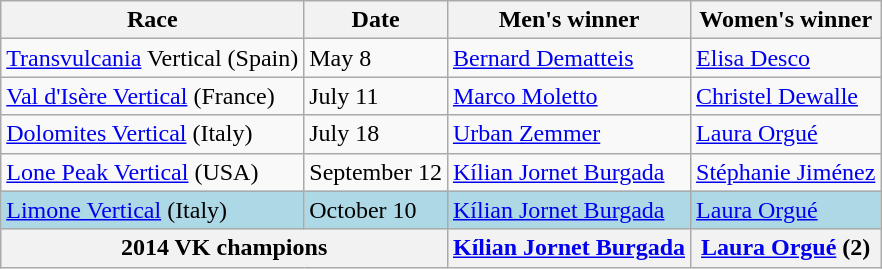<table class="wikitable" width= style="font-size:90%; text-align:center;">
<tr>
<th>Race</th>
<th>Date</th>
<th>Men's winner</th>
<th>Women's winner</th>
</tr>
<tr>
<td><a href='#'>Transvulcania</a> Vertical (Spain)</td>
<td>May 8</td>
<td><a href='#'>Bernard Dematteis</a></td>
<td><a href='#'>Elisa Desco</a></td>
</tr>
<tr>
<td><a href='#'>Val d'Isère Vertical</a> (France)</td>
<td>July 11</td>
<td><a href='#'>Marco Moletto</a></td>
<td><a href='#'>Christel Dewalle</a></td>
</tr>
<tr>
<td><a href='#'>Dolomites Vertical</a> (Italy)</td>
<td>July 18</td>
<td><a href='#'>Urban Zemmer</a></td>
<td><a href='#'>Laura Orgué</a></td>
</tr>
<tr>
<td><a href='#'>Lone Peak Vertical</a> (USA)</td>
<td>September 12</td>
<td><a href='#'>Kílian Jornet Burgada</a></td>
<td><a href='#'>Stéphanie Jiménez</a></td>
</tr>
<tr bgcolor=lightblue>
<td><a href='#'>Limone Vertical</a> (Italy)</td>
<td>October 10</td>
<td><a href='#'>Kílian Jornet Burgada</a></td>
<td><a href='#'>Laura Orgué</a></td>
</tr>
<tr>
<th colspan=2 align="center">2014 VK champions</th>
<th align="center"><a href='#'>Kílian Jornet Burgada</a></th>
<th align="center"><a href='#'>Laura Orgué</a> (2)</th>
</tr>
</table>
